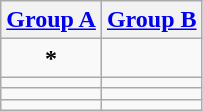<table class="wikitable" style="text-align:center">
<tr>
<th><strong><a href='#'>Group A</a></strong></th>
<th><strong><a href='#'>Group B</a></strong></th>
</tr>
<tr>
<td> <strong>*</strong></td>
<td></td>
</tr>
<tr>
<td></td>
<td></td>
</tr>
<tr>
<td></td>
<td></td>
</tr>
<tr>
<td></td>
<td></td>
</tr>
</table>
